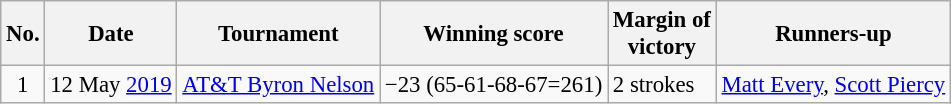<table class="wikitable" style="font-size:95%;">
<tr>
<th>No.</th>
<th>Date</th>
<th>Tournament</th>
<th>Winning score</th>
<th>Margin of<br>victory</th>
<th>Runners-up</th>
</tr>
<tr>
<td align=center>1</td>
<td align=right>12 May <a href='#'>2019</a></td>
<td><a href='#'>AT&T Byron Nelson</a></td>
<td>−23 (65-61-68-67=261)</td>
<td>2 strokes</td>
<td> <a href='#'>Matt Every</a>,  <a href='#'>Scott Piercy</a></td>
</tr>
</table>
